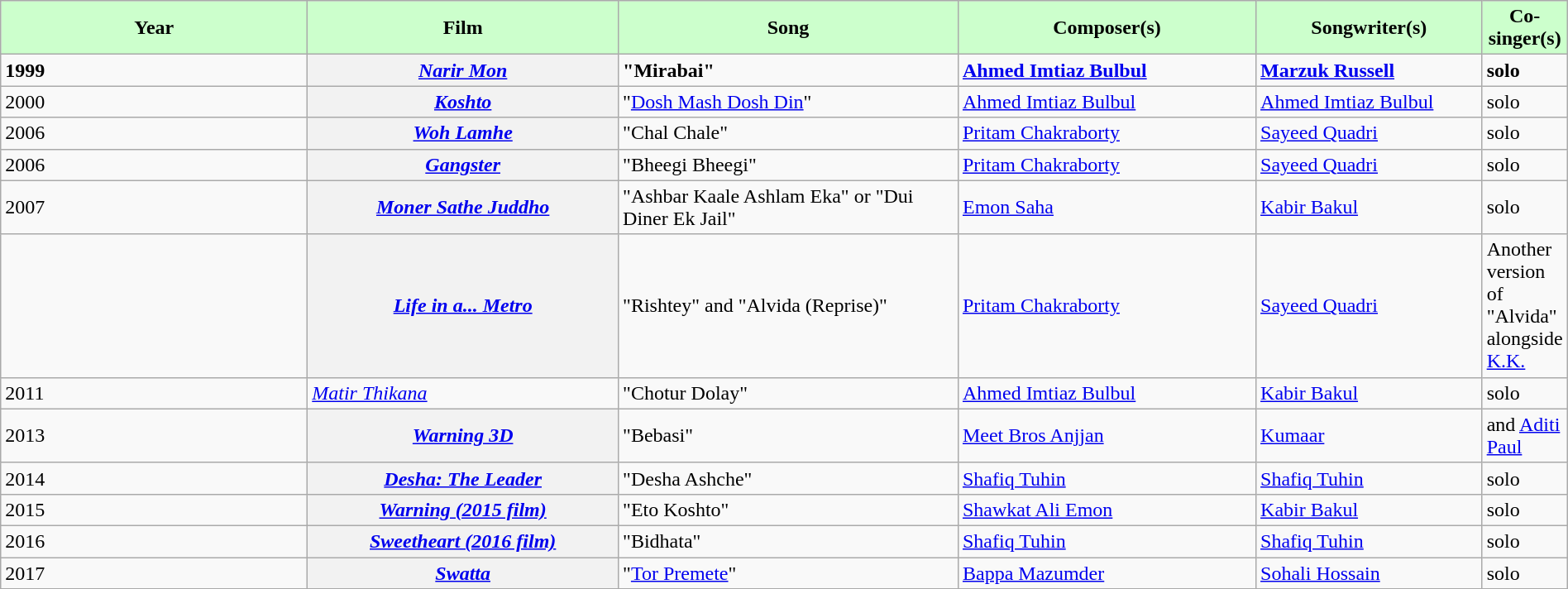<table class="wikitable plainrowheaders" width="100%" textcolor:#000;">
<tr style="background:#cfc; text-align:center;">
<td scope="col" width=21%><strong>Year</strong></td>
<td scope="col" width=21%><strong>Film</strong></td>
<td scope="col" width=23%><strong>Song</strong></td>
<td scope="col" width=20%><strong>Composer(s)</strong></td>
<td scope="col" width=20%><strong>Songwriter(s)</strong></td>
<td scope="col" width=20%><strong>Co-singer(s)</strong></td>
</tr>
<tr>
<td><strong>1999</strong></td>
<th><em><a href='#'><strong>Narir Mon</strong></a></em></th>
<td><strong>"Mirabai"</strong></td>
<td><a href='#'><strong>Ahmed Imtiaz Bulbul</strong></a></td>
<td><a href='#'><strong>Marzuk Russell</strong></a></td>
<td><strong>solo</strong></td>
</tr>
<tr>
<td>2000</td>
<th><em><a href='#'>Koshto</a></em></th>
<td>"<a href='#'>Dosh Mash Dosh Din</a>"</td>
<td><a href='#'>Ahmed Imtiaz Bulbul</a></td>
<td><a href='#'>Ahmed Imtiaz Bulbul</a></td>
<td>solo</td>
</tr>
<tr>
<td>2006</td>
<th><em><a href='#'>Woh Lamhe</a></em></th>
<td>"Chal Chale"</td>
<td><a href='#'>Pritam Chakraborty</a></td>
<td><a href='#'>Sayeed Quadri</a></td>
<td>solo</td>
</tr>
<tr>
<td>2006</td>
<th><em><a href='#'>Gangster</a></em></th>
<td>"Bheegi Bheegi"</td>
<td><a href='#'>Pritam Chakraborty</a></td>
<td><a href='#'>Sayeed Quadri</a></td>
<td>solo</td>
</tr>
<tr>
<td>2007</td>
<th><em><a href='#'>Moner Sathe Juddho</a></em></th>
<td>"Ashbar Kaale Ashlam Eka" or "Dui Diner Ek Jail"</td>
<td><a href='#'>Emon Saha</a></td>
<td><a href='#'>Kabir Bakul</a></td>
<td>solo</td>
</tr>
<tr>
<td></td>
<th><em><a href='#'>Life in a... Metro</a></em></th>
<td>"Rishtey" and "Alvida (Reprise)"</td>
<td><a href='#'>Pritam Chakraborty</a></td>
<td><a href='#'>Sayeed Quadri</a></td>
<td>Another version of "Alvida" alongside <a href='#'>K.K.</a></td>
</tr>
<tr>
<td>2011</td>
<td><em><a href='#'>Matir Thikana</a></em></td>
<td>"Chotur Dolay"</td>
<td><a href='#'>Ahmed Imtiaz Bulbul</a></td>
<td><a href='#'>Kabir Bakul</a></td>
<td>solo</td>
</tr>
<tr>
<td>2013</td>
<th><em><a href='#'>Warning 3D</a></em></th>
<td>"Bebasi"</td>
<td><a href='#'>Meet Bros Anjjan</a></td>
<td><a href='#'>Kumaar</a></td>
<td>and <a href='#'>Aditi Paul</a></td>
</tr>
<tr>
<td>2014</td>
<th><em><a href='#'>Desha: The Leader</a></em></th>
<td>"Desha Ashche"</td>
<td><a href='#'>Shafiq Tuhin</a></td>
<td><a href='#'>Shafiq Tuhin</a></td>
<td>solo</td>
</tr>
<tr>
<td>2015</td>
<th><em><a href='#'>Warning (2015 film)</a></em></th>
<td>"Eto Koshto"</td>
<td><a href='#'>Shawkat Ali Emon</a></td>
<td><a href='#'>Kabir Bakul</a></td>
<td>solo</td>
</tr>
<tr>
<td>2016</td>
<th><em><a href='#'>Sweetheart (2016 film)</a></em></th>
<td>"Bidhata"</td>
<td><a href='#'>Shafiq Tuhin</a></td>
<td><a href='#'>Shafiq Tuhin</a></td>
<td>solo</td>
</tr>
<tr>
<td>2017</td>
<th><em><a href='#'>Swatta</a></em></th>
<td>"<a href='#'>Tor Premete</a>"</td>
<td><a href='#'>Bappa Mazumder</a></td>
<td><a href='#'>Sohali Hossain</a></td>
<td>solo</td>
</tr>
<tr>
</tr>
</table>
